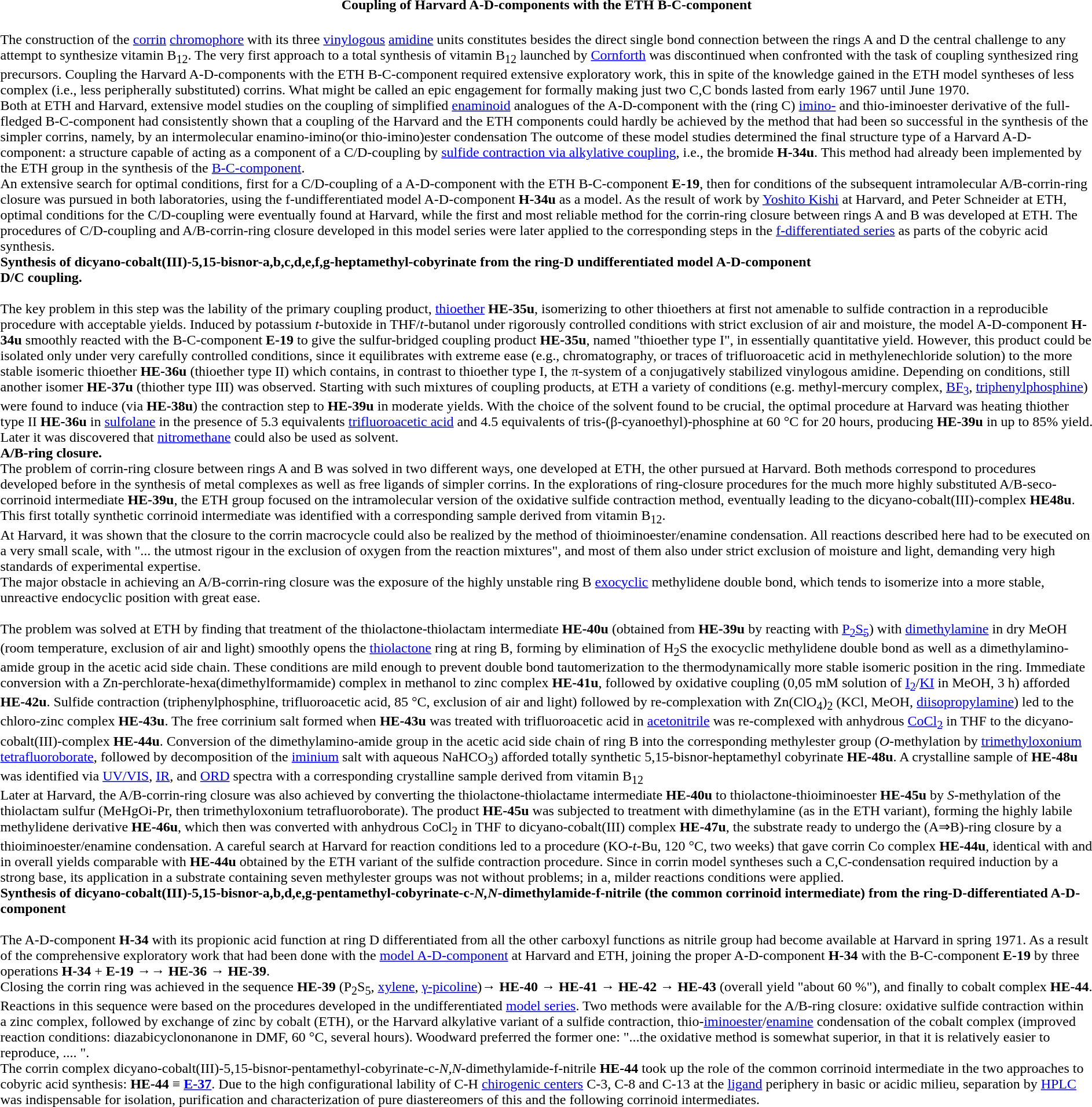<table class="toccolours collapsible collapsed" style="width:100%">
<tr>
<th>Coupling of Harvard A-D-components with the ETH B-C-component</th>
</tr>
<tr>
<td><br>The construction of the <a href='#'>corrin</a> <a href='#'>chromophore</a> with its three <a href='#'>vinylogous</a> <a href='#'>amidine</a> units constitutes  besides the direct single bond connection between the rings A and D  the central challenge to any attempt to synthesize vitamin B<sub>12</sub>. The very first approach to a total synthesis of vitamin B<sub>12</sub> launched by <a href='#'>Cornforth</a> was discontinued when confronted with the task of coupling synthesized ring precursors. Coupling the Harvard A-D-components with the ETH B-C-component required extensive exploratory work, this in spite of the knowledge gained in the ETH model syntheses of less complex (i.e., less peripherally substituted) corrins. What might be called an epic engagement for formally making just two C,C bonds lasted from early 1967 until June 1970.<br>Both at ETH and Harvard, extensive model studies on the coupling of simplified <a href='#'>enaminoid</a> analogues of the A-D-component with the (ring C) <a href='#'>imino-</a> and thio-iminoester derivative of the full-fledged B-C-component had consistently shown that a coupling of the Harvard and the ETH components could hardly be achieved by the method that had been so successful in the synthesis of the simpler corrins, namely, by an intermolecular enamino-imino(or thio-imino)ester condensation The outcome of these model studies determined the final structure type of a Harvard A-D-component: a structure capable of acting as a component of a C/D-coupling by <a href='#'>sulfide contraction via alkylative coupling</a>, i.e., the bromide <strong>H-34u</strong>. This method had already been implemented by the ETH group in the synthesis of the <a href='#'>B-C-component</a>.<br>An extensive search for optimal conditions, first for a C/D-coupling of a A-D-component with the ETH B-C-component <strong>E-19</strong>, then for conditions of the subsequent intramolecular A/B-corrin-ring closure was pursued in both laboratories, using the f-undifferentiated model A-D-component <strong>H-34u</strong> as a model. As the result of work by <a href='#'>Yoshito Kishi</a> at Harvard, and Peter Schneider at ETH, optimal conditions for the C/D-coupling were eventually found at Harvard, while the first and most reliable method for the corrin-ring closure between rings A and B was developed at ETH. The procedures of C/D-coupling and A/B-corrin-ring closure developed in this model series were later applied to the corresponding steps in the <a href='#'>f-differentiated series</a> as parts of the cobyric acid synthesis.<br><strong>Synthesis of dicyano-cobalt(III)-5,15-bisnor-a,b,c,d,e,f,g-heptamethyl-cobyrinate from the ring-D undifferentiated model A-D-component</strong><br>
<strong>D/C coupling.</strong><br><br>The key problem in this step was the lability of the primary coupling product, <a href='#'>thioether</a> <strong>HE-35u</strong>, isomerizing to other thioethers at first not amenable to sulfide contraction in a reproducible procedure with acceptable yields. Induced by potassium <em>t</em>-butoxide in THF/<em>t</em>-butanol under rigorously controlled conditions with strict exclusion of air and moisture, the model A-D-component <strong>H-34u</strong> smoothly reacted with the B-C-component <strong>E-19</strong> to give the sulfur-bridged coupling product <strong>HE-35u</strong>, named "thioether type I", in essentially quantitative yield. However, this product could be isolated only under very carefully controlled conditions, since it equilibrates with extreme ease (e.g., chromatography, or traces of trifluoroacetic acid in methylenechloride solution) to the more stable isomeric thioether <strong>HE-36u</strong> (thioether type II) which contains, in contrast to thioether type I, the π-system of a conjugatively stabilized vinylogous amidine. Depending on conditions, still another isomer <strong>HE-37u</strong> (thiother type III) was observed. Starting with such mixtures of coupling products, at ETH a variety of conditions (e.g. methyl-mercury complex, <a href='#'>BF<sub>3</sub></a>, <a href='#'>triphenylphosphine</a>) were found to induce (via <strong>HE-38u</strong>) the contraction step to <strong>HE-39u</strong> in moderate yields. With the choice of the solvent found to be crucial, the optimal procedure at Harvard was heating thiother type II <strong>HE-36u</strong> in <a href='#'>sulfolane</a> in the presence of 5.3 equivalents <a href='#'>trifluoroacetic acid</a> and 4.5 equivalents of tris-(β-cyanoethyl)-phosphine at 60 °C for 20 hours, producing <strong>HE-39u</strong> in up to 85% yield. Later it was discovered that <a href='#'>nitromethane</a> could also be used as solvent.<br>
<strong>A/B-ring closure.</strong><br>The problem of corrin-ring closure between rings A and B was solved in two different ways, one developed at ETH, the other pursued at Harvard. Both methods correspond to procedures developed before in the synthesis of metal complexes as well as free ligands of simpler corrins. In the explorations of ring-closure procedures for the much more highly substituted A/B-seco-corrinoid intermediate <strong>HE-39u</strong>, the ETH group focused on the intramolecular version of the oxidative sulfide contraction method, eventually leading to the dicyano-cobalt(III)-complex <strong>HE48u</strong>. This first totally synthetic corrinoid intermediate was identified with a corresponding sample derived from vitamin B<sub>12</sub>.<br>At Harvard, it was shown that the closure to the corrin macrocycle could also be realized by the method of thioiminoester/enamine condensation. All reactions described here had to be executed on a very small scale, with "... the utmost rigour in the exclusion of oxygen from the reaction mixtures", and most of them also under strict exclusion of moisture and light, demanding very high standards of experimental expertise.<br>The major obstacle in achieving an A/B-corrin-ring closure was the exposure of the highly unstable ring B <a href='#'>exocyclic</a> methylidene double bond, which tends to isomerize into a more stable, unreactive endocyclic position with great ease.<br><br>The problem was solved at ETH by finding that treatment of the thiolactone-thiolactam intermediate <strong>HE-40u</strong> (obtained from <strong>HE-39u</strong> by reacting with <a href='#'>P<sub>2</sub>S<sub>5</sub></a>) with <a href='#'>dimethylamine</a> in dry MeOH (room temperature, exclusion of air and light) smoothly opens the <a href='#'>thiolactone</a> ring at ring B, forming by elimination of H<sub>2</sub>S the exocyclic methylidene double bond as well as a dimethylamino-amide group in the acetic acid side chain. These conditions are mild enough to prevent double bond tautomerization to the thermodynamically more stable isomeric position in the ring. Immediate conversion with a Zn-perchlorate-hexa(dimethylformamide) complex in methanol to zinc complex <strong>HE-41u</strong>, followed by oxidative coupling (0,05 mM solution of <a href='#'>I<sub>2</sub></a>/<a href='#'>KI</a> in MeOH, 3 h) afforded <strong>HE-42u</strong>. Sulfide contraction (triphenylphosphine, trifluoroacetic acid, 85 °C, exclusion of air and light) followed by re-complexation with Zn(ClO<sub>4</sub>)<sub>2</sub> (KCl, MeOH, <a href='#'>diisopropylamine</a>) led to the chloro-zinc complex <strong>HE-43u</strong>. The free corrinium salt formed when <strong>HE-43u</strong> was treated with trifluoroacetic acid in <a href='#'>acetonitrile</a> was re-complexed with anhydrous <a href='#'>CoCl<sub>2</sub></a> in THF to the dicyano-cobalt(III)-complex <strong>HE-44u</strong>. Conversion of the dimethylamino-amide group in the acetic acid side chain of ring B into the corresponding methylester group (<em>O</em>-methylation by <a href='#'>trimethyloxonium tetrafluoroborate</a>, followed by decomposition of the <a href='#'>iminium</a> salt with aqueous NaHCO<sub>3</sub>) afforded totally synthetic 5,15-bisnor-heptamethyl cobyrinate <strong>HE-48u</strong>. A crystalline sample of <strong>HE-48u</strong> was identified via <a href='#'>UV/VIS</a>, <a href='#'>IR</a>, and <a href='#'>ORD</a> spectra with a corresponding crystalline sample derived from vitamin B<sub>12</sub><br>Later at Harvard, the A/B-corrin-ring closure was also achieved by converting the thiolactone-thiolactame intermediate <strong>HE-40u</strong> to thiolactone-thioiminoester <strong>HE-45u</strong> by <em>S</em>-methylation of the thiolactam sulfur (MeHgOi-Pr, then trimethyloxonium tetrafluoroborate). The product <strong>HE-45u</strong> was subjected to treatment with dimethylamine (as in the ETH variant), forming the highly labile methylidene derivative <strong>HE-46u</strong>, which then was converted with anhydrous CoCl<sub>2</sub> in THF to dicyano-cobalt(III) complex <strong>HE-47u</strong>, the substrate ready to undergo the (A⇒B)-ring closure by a thioiminoester/enamine condensation. A careful search at Harvard for reaction conditions led to a procedure (KO-<em>t</em>-Bu, 120 °C, two weeks) that gave corrin Co complex <strong>HE-44u</strong>, identical with and in overall yields comparable with <strong>HE-44u</strong> obtained by the ETH variant of the sulfide contraction procedure. Since in corrin model syntheses such a C,C-condensation required induction by a strong base, its application in a substrate containing seven methylester groups was not without problems; in a, milder reactions conditions were applied.
<br>
<strong>Synthesis of dicyano-cobalt(III)-5,15-bisnor-a,b,d,e,g-pentamethyl-cobyrinate-c-<em>N,N</em>-dimethylamide-f-nitrile (the common corrinoid intermediate) from the ring-D-differentiated A-D-component</strong><br><br>The A-D-component <strong>H-34</strong> with its propionic acid function at ring D differentiated from all the other carboxyl functions as nitrile group had become available at Harvard in spring 1971. As a result of the comprehensive exploratory work that had been done with the <a href='#'>model A-D-component</a> at Harvard and ETH, joining the proper A-D-component <strong>H-34</strong> with the B-C-component <strong>E-19</strong> by three operations <strong>H-34</strong> + <strong>E-19</strong> →→ <strong>HE-36</strong> → <strong>HE-39</strong>.<br>Closing the corrin ring was achieved in the sequence <strong>HE-39</strong> (P<sub>2</sub>S<sub>5</sub>, <a href='#'>xylene</a>, <a href='#'>γ-picoline</a>)→ <strong>HE-40</strong> → <strong>HE-41</strong> → <strong>HE-42</strong> → <strong>HE-43</strong> (overall yield "about 60 %"), and finally to cobalt complex <strong>HE-44</strong>. Reactions in this sequence were based on the procedures developed in the undifferentiated <a href='#'>model series</a>. Two methods were available for the A/B-ring closure: oxidative sulfide contraction within a zinc complex, followed by exchange of zinc by cobalt (ETH), or the Harvard alkylative variant of a sulfide contraction, thio-<a href='#'>iminoester</a>/<a href='#'>enamine</a> condensation of the cobalt complex (improved reaction conditions: diazabicyclononanone in DMF, 60 °C, several hours). Woodward preferred the former one: "...the oxidative method is somewhat superior, in that it is relatively easier to reproduce, .... ".<br>The corrin complex dicyano-cobalt(III)-5,15-bisnor-pentamethyl-cobyrinate-c-<em>N,N</em>-dimethylamide-f-nitrile <strong>HE-44</strong> took up the role of the common corrinoid intermediate in the two approaches to cobyric acid synthesis: <strong>HE-44</strong> ≡ <a href='#'><strong>E-37</strong></a>. Due to the high configurational lability of C-H <a href='#'>chirogenic centers</a> C-3, C-8 and C-13 at the <a href='#'>ligand</a> periphery in basic or acidic milieu, separation by <a href='#'>HPLC</a> was indispensable for isolation, purification and characterization of pure diastereomers of this and the following corrinoid intermediates.</td>
</tr>
</table>
